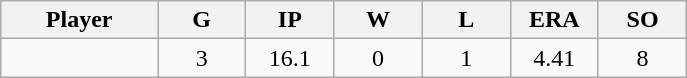<table class="wikitable sortable">
<tr>
<th bgcolor="#DDDDFF" width="16%">Player</th>
<th bgcolor="#DDDDFF" width="9%">G</th>
<th bgcolor="#DDDDFF" width="9%">IP</th>
<th bgcolor="#DDDDFF" width="9%">W</th>
<th bgcolor="#DDDDFF" width="9%">L</th>
<th bgcolor="#DDDDFF" width="9%">ERA</th>
<th bgcolor="#DDDDFF" width="9%">SO</th>
</tr>
<tr align="center">
<td></td>
<td>3</td>
<td>16.1</td>
<td>0</td>
<td>1</td>
<td>4.41</td>
<td>8</td>
</tr>
</table>
